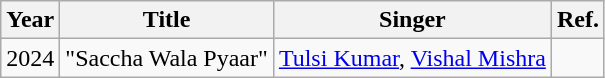<table class="wikitable sortable">
<tr>
<th>Year</th>
<th>Title</th>
<th>Singer</th>
<th class="unsortable">Ref.</th>
</tr>
<tr>
<td>2024</td>
<td>"Saccha Wala Pyaar"</td>
<td><a href='#'>Tulsi Kumar</a>, <a href='#'>Vishal Mishra</a></td>
<td></td>
</tr>
</table>
